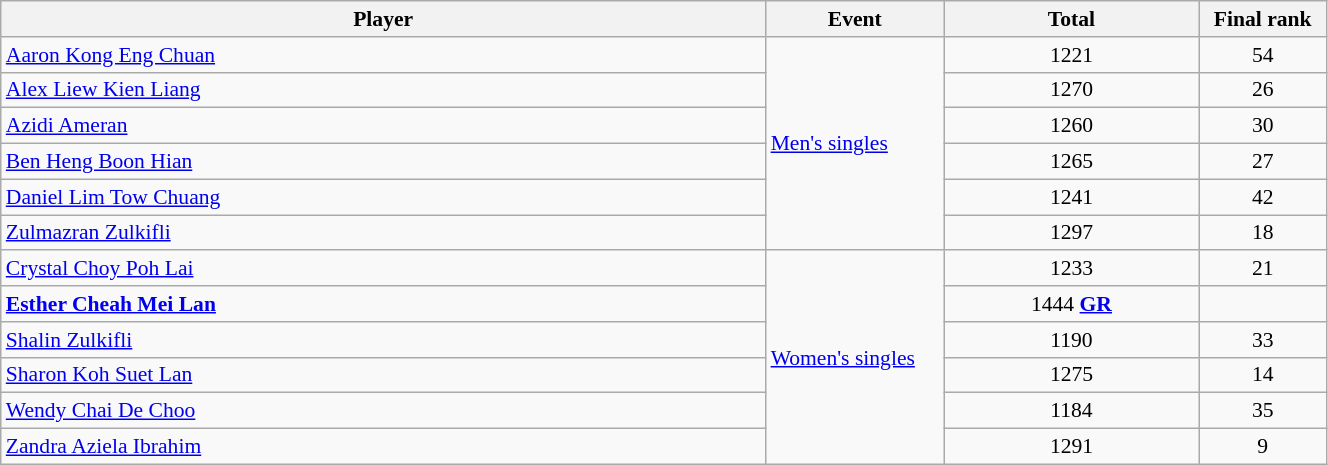<table class="wikitable" width="70%" style="text-align:center; font-size:90%">
<tr>
<th width="30%">Player</th>
<th width="7%">Event</th>
<th width="10%">Total</th>
<th width="5%">Final rank</th>
</tr>
<tr>
<td align=left><a href='#'>Aaron Kong Eng Chuan</a></td>
<td rowspan="6" align="left"><a href='#'>Men's singles</a></td>
<td>1221</td>
<td>54</td>
</tr>
<tr>
<td align=left><a href='#'>Alex Liew Kien Liang</a></td>
<td>1270</td>
<td>26</td>
</tr>
<tr>
<td align=left><a href='#'>Azidi Ameran</a></td>
<td>1260</td>
<td>30</td>
</tr>
<tr>
<td align=left><a href='#'>Ben Heng Boon Hian</a></td>
<td>1265</td>
<td>27</td>
</tr>
<tr>
<td align=left><a href='#'>Daniel Lim Tow Chuang</a></td>
<td>1241</td>
<td>42</td>
</tr>
<tr>
<td align=left><a href='#'>Zulmazran Zulkifli</a></td>
<td>1297</td>
<td>18</td>
</tr>
<tr>
<td align=left><a href='#'>Crystal Choy Poh Lai</a></td>
<td rowspan="6" align="left"><a href='#'>Women's singles</a></td>
<td>1233</td>
<td>21</td>
</tr>
<tr>
<td align=left><strong><a href='#'>Esther Cheah Mei Lan</a></strong></td>
<td>1444 <strong><a href='#'>GR</a></strong></td>
<td></td>
</tr>
<tr>
<td align=left><a href='#'>Shalin Zulkifli</a></td>
<td>1190</td>
<td>33</td>
</tr>
<tr>
<td align=left><a href='#'>Sharon Koh Suet Lan</a></td>
<td>1275</td>
<td>14</td>
</tr>
<tr>
<td align=left><a href='#'>Wendy Chai De Choo</a></td>
<td>1184</td>
<td>35</td>
</tr>
<tr>
<td align=left><a href='#'>Zandra Aziela Ibrahim</a></td>
<td>1291</td>
<td>9</td>
</tr>
</table>
